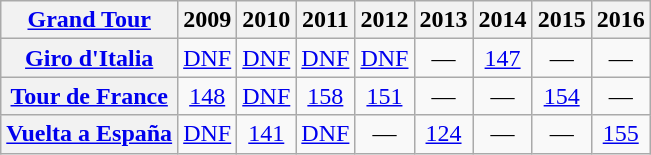<table class="wikitable plainrowheaders">
<tr>
<th scope="col"><a href='#'>Grand Tour</a></th>
<th scope="col">2009</th>
<th scope="col">2010</th>
<th scope="col">2011</th>
<th scope="col">2012</th>
<th scope="col">2013</th>
<th scope="col">2014</th>
<th scope="col">2015</th>
<th scope="col">2016</th>
</tr>
<tr style="text-align:center;">
<th scope="row"> <a href='#'>Giro d'Italia</a></th>
<td><a href='#'>DNF</a></td>
<td><a href='#'>DNF</a></td>
<td><a href='#'>DNF</a></td>
<td><a href='#'>DNF</a></td>
<td>—</td>
<td><a href='#'>147</a></td>
<td>—</td>
<td>—</td>
</tr>
<tr style="text-align:center;">
<th scope="row"> <a href='#'>Tour de France</a></th>
<td><a href='#'>148</a></td>
<td><a href='#'>DNF</a></td>
<td><a href='#'>158</a></td>
<td><a href='#'>151</a></td>
<td>—</td>
<td>—</td>
<td><a href='#'>154</a></td>
<td>—</td>
</tr>
<tr style="text-align:center;">
<th scope="row"> <a href='#'>Vuelta a España</a></th>
<td><a href='#'>DNF</a></td>
<td><a href='#'>141</a></td>
<td><a href='#'>DNF</a></td>
<td>—</td>
<td><a href='#'>124</a></td>
<td>—</td>
<td>—</td>
<td><a href='#'>155</a></td>
</tr>
</table>
